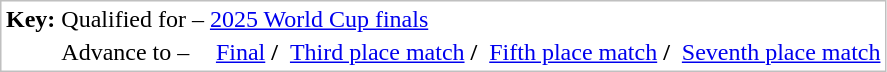<table style="font-size: 100%; border: 1px solid silver;">
<tr>
<td rowspan=2 valign=top><strong>Key:</strong></td>
<td>Qualified for –</td>
<td colspan="5">  <a href='#'>2025 World Cup finals</a></td>
</tr>
<tr>
<td>Advance to –</td>
<td></td>
<td><a href='#'>Final</a> <strong>/</strong></td>
<td></td>
<td><a href='#'>Third place match</a> <strong>/</strong></td>
<td></td>
<td><a href='#'>Fifth place match</a> <strong>/</strong></td>
<td></td>
<td><a href='#'>Seventh place match</a></td>
</tr>
</table>
